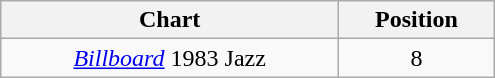<table class="wikitable" width="330px">
<tr>
<th align="center">Chart</th>
<th align="center">Position</th>
</tr>
<tr>
<td align="center"><a href='#'><em>Billboard</em></a> 1983 Jazz</td>
<td align="center">8</td>
</tr>
</table>
